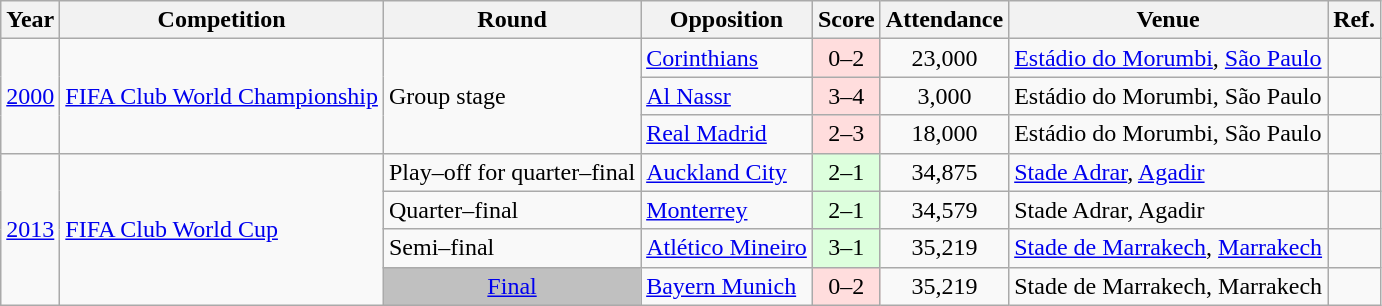<table class="wikitable">
<tr>
<th>Year</th>
<th>Competition</th>
<th>Round</th>
<th>Opposition</th>
<th>Score</th>
<th>Attendance</th>
<th>Venue</th>
<th>Ref.</th>
</tr>
<tr>
<td rowspan="3"><a href='#'>2000</a></td>
<td rowspan="3"><a href='#'>FIFA Club World Championship</a></td>
<td rowspan="3">Group stage</td>
<td> <a href='#'>Corinthians</a></td>
<td style="text-align:center; background:#fdd;">0–2</td>
<td style="text-align:center;">23,000</td>
<td><a href='#'>Estádio do Morumbi</a>, <a href='#'>São Paulo</a></td>
<td style="text-align:center; "></td>
</tr>
<tr>
<td> <a href='#'>Al Nassr</a></td>
<td style="text-align:center; background:#fdd;">3–4</td>
<td style="text-align:center;">3,000</td>
<td>Estádio do Morumbi, São Paulo</td>
<td style="text-align:center; "></td>
</tr>
<tr>
<td> <a href='#'>Real Madrid</a></td>
<td style="text-align:center; background:#fdd;">2–3</td>
<td style="text-align:center;">18,000</td>
<td>Estádio do Morumbi, São Paulo</td>
<td style="text-align:center; "></td>
</tr>
<tr>
<td rowspan="4"><a href='#'>2013</a></td>
<td rowspan="4"><a href='#'>FIFA Club World Cup</a></td>
<td>Play–off for quarter–final</td>
<td> <a href='#'>Auckland City</a></td>
<td style="background:#dfd; text-align:center">2–1</td>
<td style="text-align:center;">34,875</td>
<td><a href='#'>Stade Adrar</a>, <a href='#'>Agadir</a></td>
<td style="text-align:center; "></td>
</tr>
<tr>
<td>Quarter–final</td>
<td> <a href='#'>Monterrey</a></td>
<td style="background:#dfd; text-align:center">2–1</td>
<td style="text-align:center;">34,579</td>
<td>Stade Adrar, Agadir</td>
<td style="text-align:center; "></td>
</tr>
<tr>
<td>Semi–final</td>
<td> <a href='#'>Atlético Mineiro</a></td>
<td style="background:#dfd; text-align:center">3–1</td>
<td style="text-align:center;">35,219</td>
<td><a href='#'>Stade de Marrakech</a>, <a href='#'>Marrakech</a></td>
<td style="text-align:center; "></td>
</tr>
<tr>
<td style="text-align:center; background:silver;"><a href='#'>Final</a></td>
<td> <a href='#'>Bayern Munich</a></td>
<td style="text-align:center; background:#fdd;">0–2</td>
<td style="text-align:center;">35,219</td>
<td>Stade de Marrakech, Marrakech</td>
<td style="text-align:center; "></td>
</tr>
</table>
